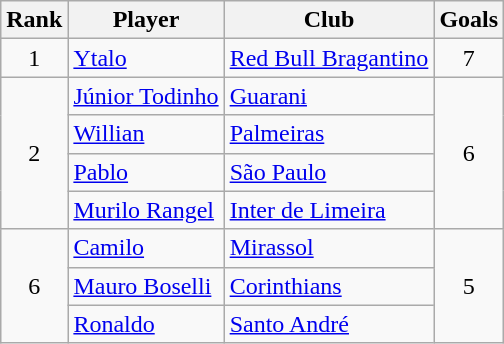<table class="wikitable sortable" style="text-align:center">
<tr>
<th>Rank</th>
<th>Player</th>
<th>Club</th>
<th>Goals</th>
</tr>
<tr>
<td>1</td>
<td align="left"> <a href='#'>Ytalo</a></td>
<td align="left"><a href='#'>Red Bull Bragantino</a></td>
<td>7</td>
</tr>
<tr>
<td rowspan="4">2</td>
<td align="left"> <a href='#'>Júnior Todinho</a></td>
<td align="left"><a href='#'>Guarani</a></td>
<td rowspan="4">6</td>
</tr>
<tr>
<td align="left"> <a href='#'>Willian</a></td>
<td align="left"><a href='#'>Palmeiras</a></td>
</tr>
<tr>
<td align="left"> <a href='#'>Pablo</a></td>
<td align="left"><a href='#'>São Paulo</a></td>
</tr>
<tr>
<td align="left"> <a href='#'>Murilo Rangel</a></td>
<td align="left"><a href='#'>Inter de Limeira</a></td>
</tr>
<tr>
<td rowspan="3">6</td>
<td align="left"> <a href='#'>Camilo</a></td>
<td align="left"><a href='#'>Mirassol</a></td>
<td rowspan="3">5</td>
</tr>
<tr>
<td align="left"> <a href='#'>Mauro Boselli</a></td>
<td align="left"><a href='#'>Corinthians</a></td>
</tr>
<tr>
<td align="left"> <a href='#'>Ronaldo</a></td>
<td align="left"><a href='#'>Santo André</a></td>
</tr>
</table>
